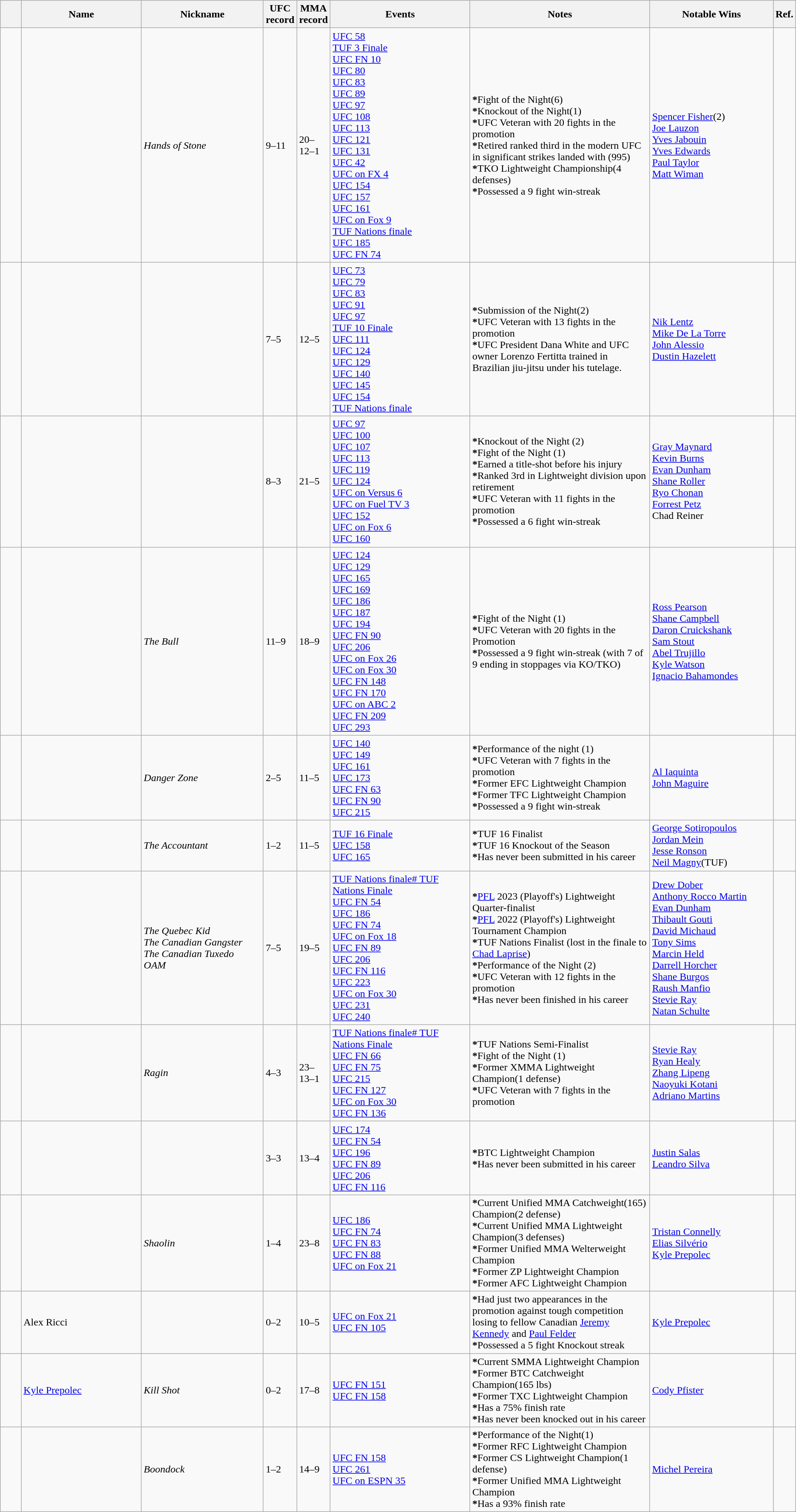<table class="wikitable sortable" style=" style="width:80%; text-align:center">
<tr>
<th width=3%></th>
<th style="width:17%;">Name</th>
<th style="width:17%;">Nickname</th>
<th data-sort-type="number">UFC record</th>
<th data-sort-type="number">MMA record</th>
<th style="width:20%;">Events</th>
<th style="width:25%;">Notes</th>
<th style="width:17%;">Notable Wins</th>
<th style="width:3%;">Ref.</th>
</tr>
<tr>
<td></td>
<td></td>
<td><em>Hands of Stone</em></td>
<td>9–11</td>
<td>20–12–1</td>
<td><a href='#'>UFC 58</a><br> <a href='#'>TUF 3 Finale</a><br> <a href='#'>UFC FN 10</a><br> <a href='#'>UFC 80</a><br> <a href='#'>UFC 83</a><br> <a href='#'>UFC 89</a><br> <a href='#'>UFC 97</a><br> <a href='#'>UFC 108</a><br> <a href='#'>UFC 113</a><br> <a href='#'>UFC 121</a><br> <a href='#'>UFC 131</a><br> <a href='#'>UFC 42</a><br> <a href='#'>UFC on FX 4</a><br> <a href='#'>UFC 154</a><br> <a href='#'>UFC 157</a><br> <a href='#'>UFC 161</a><br> <a href='#'>UFC on Fox 9</a><br> <a href='#'>TUF Nations finale</a><br> <a href='#'>UFC 185</a><br> <a href='#'>UFC FN 74</a></td>
<td><strong>*</strong>Fight of the Night(6)<br> <strong>*</strong>Knockout of the Night(1)<br> <strong>*</strong>UFC Veteran with 20 fights in the promotion<br> <strong>*</strong>Retired ranked third in the modern UFC in significant strikes landed with (995)<br> <strong>*</strong>TKO Lightweight Championship(4 defenses)<br> <strong>*</strong>Possessed a 9 fight win-streak</td>
<td><a href='#'>Spencer Fisher</a>(2)<br> <a href='#'>Joe Lauzon</a><br> <a href='#'>Yves Jabouin</a><br> <a href='#'>Yves Edwards</a><br> <a href='#'>Paul Taylor</a><br> <a href='#'>Matt Wiman</a></td>
<td></td>
</tr>
<tr>
<td></td>
<td></td>
<td></td>
<td>7–5</td>
<td>12–5</td>
<td><a href='#'>UFC 73</a><br> <a href='#'>UFC 79</a><br> <a href='#'>UFC 83</a><br> <a href='#'>UFC 91</a><br> <a href='#'>UFC 97</a><br> <a href='#'>TUF 10 Finale</a><br> <a href='#'>UFC 111</a><br> <a href='#'>UFC 124</a><br> <a href='#'>UFC 129</a><br> <a href='#'>UFC 140</a><br> <a href='#'>UFC 145</a><br> <a href='#'>UFC 154</a><br> <a href='#'>TUF Nations finale</a></td>
<td><strong>*</strong>Submission of the Night(2)<br> <strong>*</strong>UFC Veteran with 13 fights in the promotion<br> <strong>*</strong>UFC President Dana White and UFC owner Lorenzo Fertitta trained in Brazilian jiu-jitsu under his tutelage.</td>
<td><a href='#'>Nik Lentz</a><br> <a href='#'>Mike De La Torre</a><br> <a href='#'>John Alessio</a><br> <a href='#'>Dustin Hazelett</a></td>
<td></td>
</tr>
<tr>
<td></td>
<td></td>
<td></td>
<td>8–3</td>
<td>21–5</td>
<td><a href='#'>UFC 97</a><br> <a href='#'>UFC 100</a><br> <a href='#'>UFC 107</a><br> <a href='#'>UFC 113</a><br> <a href='#'>UFC 119</a><br> <a href='#'>UFC 124</a><br> <a href='#'>UFC on Versus 6</a><br> <a href='#'>UFC on Fuel TV 3</a><br> <a href='#'>UFC 152</a><br> <a href='#'>UFC on Fox 6</a><br> <a href='#'>UFC 160</a></td>
<td><strong>*</strong>Knockout of the Night (2)<br> <strong>*</strong>Fight of the Night (1)<br> <strong>*</strong>Earned a title-shot before his injury<br> <strong>*</strong>Ranked 3rd in Lightweight division upon retirement<br> <strong>*</strong>UFC Veteran with 11 fights in the promotion<br> <strong>*</strong>Possessed a 6 fight win-streak</td>
<td><a href='#'>Gray Maynard</a><br> <a href='#'>Kevin Burns</a><br> <a href='#'>Evan Dunham</a><br> <a href='#'>Shane Roller</a><br> <a href='#'>Ryo Chonan</a><br> <a href='#'>Forrest Petz</a><br> Chad Reiner</td>
<td></td>
</tr>
<tr>
<td></td>
<td></td>
<td><em>The Bull</em></td>
<td>11–9</td>
<td>18–9</td>
<td><a href='#'>UFC 124</a><br> <a href='#'>UFC 129</a><br> <a href='#'>UFC 165</a><br> <a href='#'>UFC 169</a><br> <a href='#'>UFC 186</a><br> <a href='#'>UFC 187</a><br> <a href='#'>UFC 194</a><br> <a href='#'>UFC FN 90</a><br> <a href='#'>UFC 206</a><br> <a href='#'>UFC on Fox 26</a><br> <a href='#'>UFC on Fox 30</a><br> <a href='#'>UFC FN 148</a><br> <a href='#'>UFC FN 170</a><br> <a href='#'>UFC on ABC 2</a><br> <a href='#'>UFC FN 209</a><br> <a href='#'>UFC 293</a></td>
<td><strong>*</strong>Fight of the Night (1)<br> <strong>*</strong>UFC Veteran with 20 fights in the Promotion<br> <strong>*</strong>Possessed a 9 fight win-streak (with 7 of 9 ending in stoppages via KO/TKO)</td>
<td><a href='#'>Ross Pearson</a><br> <a href='#'>Shane Campbell</a><br> <a href='#'>Daron Cruickshank</a><br> <a href='#'>Sam Stout</a><br> <a href='#'>Abel Trujillo</a><br> <a href='#'>Kyle Watson</a><br> <a href='#'>Ignacio Bahamondes</a></td>
<td></td>
</tr>
<tr>
<td></td>
<td></td>
<td><em>Danger Zone</em></td>
<td>2–5</td>
<td>11–5</td>
<td><a href='#'>UFC 140</a><br> <a href='#'>UFC 149</a><br> <a href='#'>UFC 161</a><br> <a href='#'>UFC 173</a><br> <a href='#'>UFC FN 63</a><br> <a href='#'>UFC FN 90</a><br> <a href='#'>UFC 215</a></td>
<td><strong>*</strong>Performance of the night (1)<br> <strong>*</strong>UFC Veteran with 7 fights in the promotion<br> <strong>*</strong>Former EFC Lightweight Champion<br> <strong>*</strong>Former TFC Lightweight Champion<br> <strong>*</strong>Possessed a 9 fight win-streak</td>
<td><a href='#'>Al Iaquinta</a><br> <a href='#'>John Maguire</a></td>
<td></td>
</tr>
<tr>
<td></td>
<td></td>
<td><em>The Accountant</em></td>
<td>1–2</td>
<td>11–5</td>
<td><a href='#'>TUF 16 Finale</a><br> <a href='#'>UFC 158</a><br> <a href='#'>UFC 165</a></td>
<td><strong>*</strong>TUF 16 Finalist<br> <strong>*</strong>TUF 16 Knockout of the Season<br> <strong>*</strong>Has never been submitted in his career</td>
<td><a href='#'>George Sotiropoulos</a><br> <a href='#'>Jordan Mein</a><br> <a href='#'>Jesse Ronson</a><br> <a href='#'>Neil Magny</a>(TUF)</td>
<td></td>
</tr>
<tr>
<td></td>
<td></td>
<td><em>The Quebec Kid</em><br> <em>The Canadian Gangster</em><br> <em>The Canadian Tuxedo</em><br> <em>OAM</em></td>
<td>7–5</td>
<td>19–5</td>
<td><a href='#'>TUF Nations finale# TUF Nations Finale</a><br> <a href='#'>UFC FN 54</a><br> <a href='#'>UFC 186</a><br> <a href='#'>UFC FN 74</a><br> <a href='#'>UFC on Fox 18</a><br> <a href='#'>UFC FN 89</a><br> <a href='#'>UFC 206</a><br> <a href='#'>UFC FN 116</a><br> <a href='#'>UFC 223</a><br> <a href='#'>UFC on Fox 30</a><br> <a href='#'>UFC 231</a><br> <a href='#'>UFC 240</a></td>
<td><strong>*</strong><a href='#'>PFL</a> 2023 (Playoff's) Lightweight Quarter-finalist<br> <strong>*</strong><a href='#'>PFL</a> 2022 (Playoff's) Lightweight Tournament Champion<br> <strong>*</strong>TUF Nations Finalist (lost in the finale to <a href='#'>Chad Laprise</a>)<br> <strong>*</strong>Performance of the Night (2)<br> <strong>*</strong>UFC Veteran with 12 fights in the promotion<br> <strong>*</strong>Has never been finished in his career</td>
<td><a href='#'>Drew Dober</a><br> <a href='#'>Anthony Rocco Martin</a><br> <a href='#'>Evan Dunham</a><br><a href='#'>Thibault Gouti</a><br> <a href='#'>David Michaud</a><br> <a href='#'>Tony Sims</a><br> <a href='#'>Marcin Held</a><br> <a href='#'>Darrell Horcher</a><br> <a href='#'>Shane Burgos</a><br> <a href='#'>Raush Manfio</a><br> <a href='#'>Stevie Ray</a><br> <a href='#'>Natan Schulte</a></td>
<td></td>
</tr>
<tr>
<td></td>
<td></td>
<td><em>Ragin</em></td>
<td>4–3</td>
<td>23–13–1</td>
<td><a href='#'>TUF Nations finale# TUF Nations Finale</a><br> <a href='#'>UFC FN 66</a><br> <a href='#'>UFC FN 75</a><br> <a href='#'>UFC 215</a><br> <a href='#'>UFC FN 127</a><br> <a href='#'>UFC on Fox 30</a><br> <a href='#'>UFC FN 136</a></td>
<td><strong>*</strong>TUF Nations Semi-Finalist<br> <strong>*</strong>Fight of the Night (1)<br> <strong>*</strong>Former XMMA Lightweight Champion(1 defense)<br> <strong>*</strong>UFC Veteran with 7 fights in the promotion</td>
<td><a href='#'>Stevie Ray</a><br> <a href='#'>Ryan Healy</a><br> <a href='#'>Zhang Lipeng</a><br> <a href='#'>Naoyuki Kotani</a><br> <a href='#'>Adriano Martins</a></td>
<td></td>
</tr>
<tr>
<td></td>
<td></td>
<td></td>
<td>3–3</td>
<td>13–4</td>
<td><a href='#'>UFC 174</a><br> <a href='#'>UFC FN 54</a><br> <a href='#'>UFC 196</a><br> <a href='#'>UFC FN 89</a><br> <a href='#'>UFC 206</a><br> <a href='#'>UFC FN 116</a></td>
<td><strong>*</strong>BTC Lightweight Champion<br> <strong>*</strong>Has never been submitted in his career</td>
<td><a href='#'>Justin Salas</a><br> <a href='#'>Leandro Silva</a></td>
<td></td>
</tr>
<tr>
<td></td>
<td></td>
<td><em>Shaolin</em></td>
<td>1–4</td>
<td>23–8</td>
<td><a href='#'>UFC 186</a><br> <a href='#'>UFC FN 74</a><br> <a href='#'>UFC FN 83</a><br> <a href='#'>UFC FN 88</a><br> <a href='#'>UFC on Fox 21</a></td>
<td><strong>*</strong>Current Unified MMA Catchweight(165) Champion(2 defense)<br> <strong>*</strong>Current Unified MMA Lightweight Champion(3 defenses)<br> <strong>*</strong>Former Unified MMA Welterweight Champion<br> <strong>*</strong>Former ZP Lightweight Champion<br> <strong>*</strong>Former AFC Lightweight Champion</td>
<td><a href='#'>Tristan Connelly</a><br> <a href='#'>Elias Silvério</a><br> <a href='#'>Kyle Prepolec</a></td>
<td></td>
</tr>
<tr>
<td></td>
<td>Alex Ricci</td>
<td></td>
<td>0–2</td>
<td>10–5</td>
<td><a href='#'>UFC on Fox 21</a><br> <a href='#'>UFC FN 105</a></td>
<td><strong>*</strong>Had just two appearances in the promotion against tough competition losing to fellow Canadian <a href='#'>Jeremy Kennedy</a> and <a href='#'>Paul Felder</a><br> <strong>*</strong>Possessed a 5 fight Knockout streak</td>
<td><a href='#'>Kyle Prepolec</a></td>
<td></td>
</tr>
<tr>
<td></td>
<td><a href='#'>Kyle Prepolec</a></td>
<td><em>Kill Shot</em></td>
<td>0–2</td>
<td>17–8</td>
<td><a href='#'>UFC FN 151</a><br> <a href='#'>UFC FN 158</a></td>
<td><strong>*</strong>Current SMMA Lightweight Champion<br> <strong>*</strong>Former BTC Catchweight Champion(165 lbs)<br> <strong>*</strong>Former TXC Lightweight Champion<br> <strong>*</strong>Has a 75% finish rate<br> <strong>*</strong>Has never been knocked out in his career</td>
<td><a href='#'>Cody Pfister</a></td>
<td></td>
</tr>
<tr>
<td></td>
<td></td>
<td><em>Boondock</em></td>
<td>1–2</td>
<td>14–9</td>
<td><a href='#'>UFC FN 158</a><br> <a href='#'>UFC 261</a><br> <a href='#'>UFC on ESPN 35</a></td>
<td><strong>*</strong>Performance of the Night(1)<br><strong>*</strong>Former RFC Lightweight Champion<br> <strong>*</strong>Former CS Lightweight Champion(1 defense)<br> <strong>*</strong>Former Unified MMA Lightweight Champion<br> <strong>*</strong>Has a 93% finish rate<br></td>
<td><a href='#'>Michel Pereira</a></td>
<td></td>
</tr>
</table>
